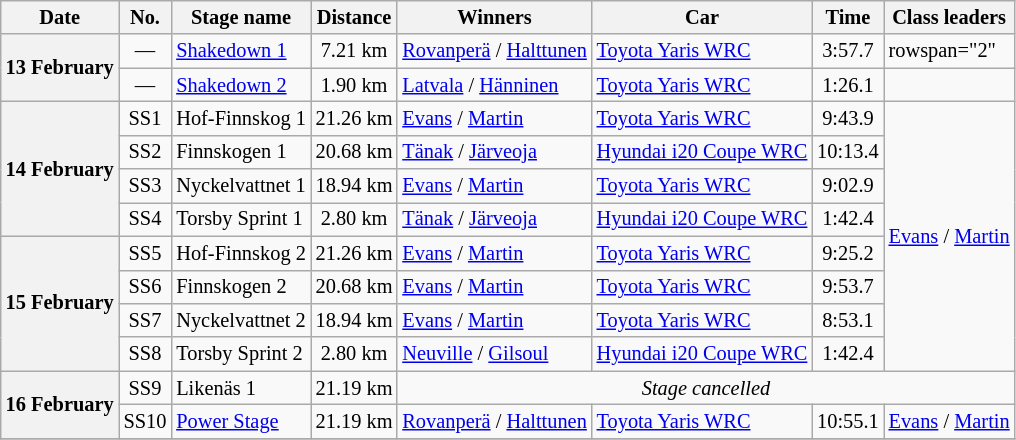<table class="wikitable" style="font-size: 85%;">
<tr>
<th>Date</th>
<th>No.</th>
<th>Stage name</th>
<th>Distance</th>
<th>Winners</th>
<th>Car</th>
<th>Time</th>
<th nowrap>Class leaders</th>
</tr>
<tr>
<th rowspan="2" nowrap>13 February</th>
<td align="center">—</td>
<td><a href='#'>Shakedown 1</a></td>
<td align="center">7.21 km</td>
<td nowrap><a href='#'>Rovanperä</a> / <a href='#'>Halttunen</a></td>
<td><a href='#'>Toyota Yaris WRC</a></td>
<td align="center">3:57.7</td>
<td>rowspan="2" </td>
</tr>
<tr>
<td align="center">—</td>
<td nowrap><a href='#'>Shakedown 2</a></td>
<td align="center">1.90 km</td>
<td><a href='#'>Latvala</a> / <a href='#'>Hänninen</a></td>
<td><a href='#'>Toyota Yaris WRC</a></td>
<td align="center">1:26.1</td>
</tr>
<tr>
<th rowspan="4" nowrap>14 February</th>
<td align="center">SS1</td>
<td>Hof-Finnskog 1</td>
<td align="center">21.26 km</td>
<td><a href='#'>Evans</a> / <a href='#'>Martin</a></td>
<td><a href='#'>Toyota Yaris WRC</a></td>
<td align="center">9:43.9</td>
<td rowspan="8" nowrap><a href='#'>Evans</a> / <a href='#'>Martin</a></td>
</tr>
<tr>
<td align="center">SS2</td>
<td>Finnskogen 1</td>
<td align="center">20.68 km</td>
<td><a href='#'>Tänak</a> / <a href='#'>Järveoja</a></td>
<td nowrap><a href='#'>Hyundai i20 Coupe WRC</a></td>
<td align="center">10:13.4</td>
</tr>
<tr>
<td align="center">SS3</td>
<td>Nyckelvattnet 1</td>
<td align="center">18.94 km</td>
<td><a href='#'>Evans</a> / <a href='#'>Martin</a></td>
<td><a href='#'>Toyota Yaris WRC</a></td>
<td align="center">9:02.9</td>
</tr>
<tr>
<td align="center">SS4</td>
<td>Torsby Sprint 1</td>
<td align="center">2.80 km</td>
<td><a href='#'>Tänak</a> / <a href='#'>Järveoja</a></td>
<td><a href='#'>Hyundai i20 Coupe WRC</a></td>
<td align="center">1:42.4</td>
</tr>
<tr>
<th rowspan="4">15 February</th>
<td align="center">SS5</td>
<td>Hof-Finnskog 2</td>
<td align="center">21.26 km</td>
<td><a href='#'>Evans</a> / <a href='#'>Martin</a></td>
<td><a href='#'>Toyota Yaris WRC</a></td>
<td align="center">9:25.2</td>
</tr>
<tr>
<td align="center">SS6</td>
<td>Finnskogen 2</td>
<td align="center">20.68 km</td>
<td><a href='#'>Evans</a> / <a href='#'>Martin</a></td>
<td><a href='#'>Toyota Yaris WRC</a></td>
<td align="center">9:53.7</td>
</tr>
<tr>
<td align="center">SS7</td>
<td>Nyckelvattnet 2</td>
<td align="center">18.94 km</td>
<td><a href='#'>Evans</a> / <a href='#'>Martin</a></td>
<td><a href='#'>Toyota Yaris WRC</a></td>
<td align="center">8:53.1</td>
</tr>
<tr>
<td align="center">SS8</td>
<td>Torsby Sprint 2</td>
<td align="center">2.80 km</td>
<td><a href='#'>Neuville</a> / <a href='#'>Gilsoul</a></td>
<td><a href='#'>Hyundai i20 Coupe WRC</a></td>
<td align="center">1:42.4</td>
</tr>
<tr>
<th rowspan="2">16 February</th>
<td align="center">SS9</td>
<td>Likenäs 1</td>
<td align="center">21.19 km</td>
<td colspan="4" align="center"><em>Stage cancelled</em></td>
</tr>
<tr>
<td align="center">SS10</td>
<td nowrap><a href='#'>Power Stage</a></td>
<td align="center">21.19 km</td>
<td><a href='#'>Rovanperä</a> / <a href='#'>Halttunen</a></td>
<td><a href='#'>Toyota Yaris WRC</a></td>
<td align="center">10:55.1</td>
<td><a href='#'>Evans</a> / <a href='#'>Martin</a></td>
</tr>
<tr>
</tr>
</table>
